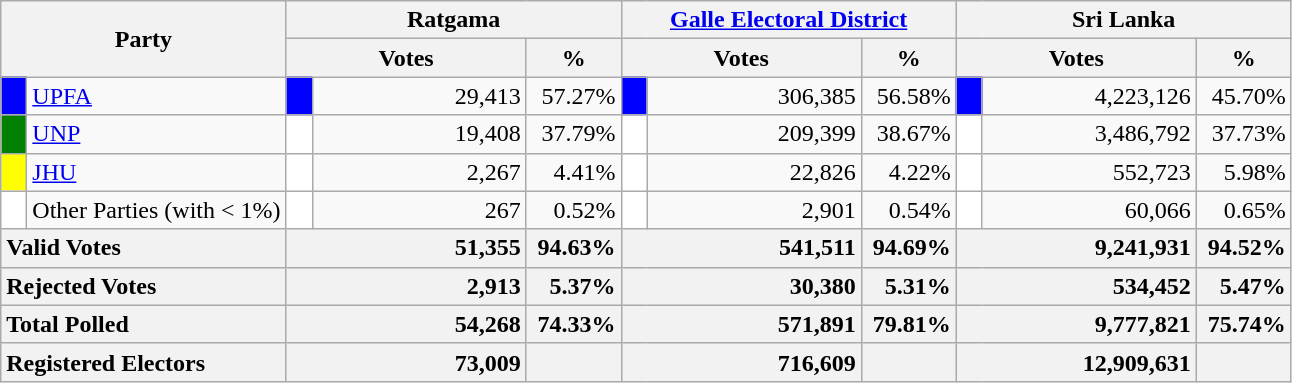<table class="wikitable">
<tr>
<th colspan="2" width="144px"rowspan="2">Party</th>
<th colspan="3" width="216px">Ratgama</th>
<th colspan="3" width="216px"><a href='#'>Galle Electoral District</a></th>
<th colspan="3" width="216px">Sri Lanka</th>
</tr>
<tr>
<th colspan="2" width="144px">Votes</th>
<th>%</th>
<th colspan="2" width="144px">Votes</th>
<th>%</th>
<th colspan="2" width="144px">Votes</th>
<th>%</th>
</tr>
<tr>
<td style="background-color:blue;" width="10px"></td>
<td style="text-align:left;"><a href='#'>UPFA</a></td>
<td style="background-color:blue;" width="10px"></td>
<td style="text-align:right;">29,413</td>
<td style="text-align:right;">57.27%</td>
<td style="background-color:blue;" width="10px"></td>
<td style="text-align:right;">306,385</td>
<td style="text-align:right;">56.58%</td>
<td style="background-color:blue;" width="10px"></td>
<td style="text-align:right;">4,223,126</td>
<td style="text-align:right;">45.70%</td>
</tr>
<tr>
<td style="background-color:green;" width="10px"></td>
<td style="text-align:left;"><a href='#'>UNP</a></td>
<td style="background-color:white;" width="10px"></td>
<td style="text-align:right;">19,408</td>
<td style="text-align:right;">37.79%</td>
<td style="background-color:white;" width="10px"></td>
<td style="text-align:right;">209,399</td>
<td style="text-align:right;">38.67%</td>
<td style="background-color:white;" width="10px"></td>
<td style="text-align:right;">3,486,792</td>
<td style="text-align:right;">37.73%</td>
</tr>
<tr>
<td style="background-color:yellow;" width="10px"></td>
<td style="text-align:left;"><a href='#'>JHU</a></td>
<td style="background-color:white;" width="10px"></td>
<td style="text-align:right;">2,267</td>
<td style="text-align:right;">4.41%</td>
<td style="background-color:white;" width="10px"></td>
<td style="text-align:right;">22,826</td>
<td style="text-align:right;">4.22%</td>
<td style="background-color:white;" width="10px"></td>
<td style="text-align:right;">552,723</td>
<td style="text-align:right;">5.98%</td>
</tr>
<tr>
<td style="background-color:white;" width="10px"></td>
<td style="text-align:left;">Other Parties (with < 1%)</td>
<td style="background-color:white;" width="10px"></td>
<td style="text-align:right;">267</td>
<td style="text-align:right;">0.52%</td>
<td style="background-color:white;" width="10px"></td>
<td style="text-align:right;">2,901</td>
<td style="text-align:right;">0.54%</td>
<td style="background-color:white;" width="10px"></td>
<td style="text-align:right;">60,066</td>
<td style="text-align:right;">0.65%</td>
</tr>
<tr>
<th colspan="2" width="144px"style="text-align:left;">Valid Votes</th>
<th style="text-align:right;"colspan="2" width="144px">51,355</th>
<th style="text-align:right;">94.63%</th>
<th style="text-align:right;"colspan="2" width="144px">541,511</th>
<th style="text-align:right;">94.69%</th>
<th style="text-align:right;"colspan="2" width="144px">9,241,931</th>
<th style="text-align:right;">94.52%</th>
</tr>
<tr>
<th colspan="2" width="144px"style="text-align:left;">Rejected Votes</th>
<th style="text-align:right;"colspan="2" width="144px">2,913</th>
<th style="text-align:right;">5.37%</th>
<th style="text-align:right;"colspan="2" width="144px">30,380</th>
<th style="text-align:right;">5.31%</th>
<th style="text-align:right;"colspan="2" width="144px">534,452</th>
<th style="text-align:right;">5.47%</th>
</tr>
<tr>
<th colspan="2" width="144px"style="text-align:left;">Total Polled</th>
<th style="text-align:right;"colspan="2" width="144px">54,268</th>
<th style="text-align:right;">74.33%</th>
<th style="text-align:right;"colspan="2" width="144px">571,891</th>
<th style="text-align:right;">79.81%</th>
<th style="text-align:right;"colspan="2" width="144px">9,777,821</th>
<th style="text-align:right;">75.74%</th>
</tr>
<tr>
<th colspan="2" width="144px"style="text-align:left;">Registered Electors</th>
<th style="text-align:right;"colspan="2" width="144px">73,009</th>
<th></th>
<th style="text-align:right;"colspan="2" width="144px">716,609</th>
<th></th>
<th style="text-align:right;"colspan="2" width="144px">12,909,631</th>
<th></th>
</tr>
</table>
